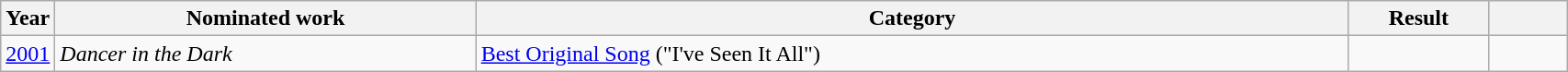<table class=wikitable width=90%>
<tr>
<th width=3%>Year</th>
<th width=27%>Nominated work</th>
<th width=56%>Category</th>
<th width=9%>Result</th>
<th width=5%></th>
</tr>
<tr>
<td><a href='#'>2001</a></td>
<td><em>Dancer in the Dark</em></td>
<td><a href='#'>Best Original Song</a> ("I've Seen It All")</td>
<td></td>
<td style="text-align:center;"></td>
</tr>
</table>
